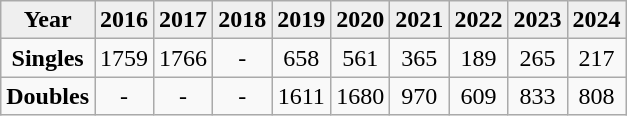<table class="wikitable">
<tr bgcolor="#efefef">
<td align="center"><strong>Year</strong></td>
<td align="center"><strong>2016</strong></td>
<td align="center"><strong>2017</strong></td>
<td align="center"><strong>2018</strong></td>
<td align="center"><strong>2019</strong></td>
<td align="center"><strong>2020</strong></td>
<td align="center"><strong>2021</strong></td>
<td align="center"><strong>2022</strong></td>
<td align="center"><strong>2023</strong></td>
<td align="center"><strong>2024</strong></td>
</tr>
<tr>
<td align="center" valign="top"><strong>Singles</strong></td>
<td align="center" valign="top">1759</td>
<td align="center" valign="top">1766</td>
<td align="center" valign="top">-</td>
<td align="center" valign="top">658</td>
<td align="center" valign="top">561</td>
<td align="center" valign="top">365</td>
<td align="center" valign="top">189</td>
<td align="center" valign="top">265</td>
<td align="center" valign="top">217</td>
</tr>
<tr>
<td align="center" valign="top"><strong>Doubles</strong></td>
<td align="center" valign="top">-</td>
<td align="center" valign="top">-</td>
<td align="center" valign="top">-</td>
<td align="center" valign="top">1611</td>
<td align="center" valign="top">1680</td>
<td align="center" valign="top">970</td>
<td align="center" valign="top">609</td>
<td align="center" valign="top">833</td>
<td align="center" valign="top">808</td>
</tr>
</table>
